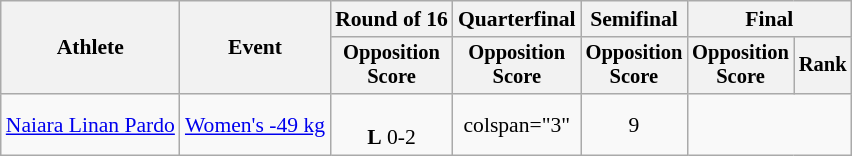<table class="wikitable" style="text-align:center; font-size:90%">
<tr>
<th rowspan="2">Athlete</th>
<th rowspan="2">Event</th>
<th>Round of 16</th>
<th>Quarterfinal</th>
<th>Semifinal</th>
<th colspan="2">Final</th>
</tr>
<tr style="font-size:95%">
<th>Opposition<br>Score</th>
<th>Opposition<br>Score</th>
<th>Opposition<br>Score</th>
<th>Opposition<br>Score</th>
<th>Rank</th>
</tr>
<tr>
<td align="left"><a href='#'>Naiara Linan Pardo</a></td>
<td align="left"><a href='#'>Women's -49 kg</a></td>
<td><br><strong>L</strong> 0-2</td>
<td>colspan="3" </td>
<td>9</td>
</tr>
</table>
